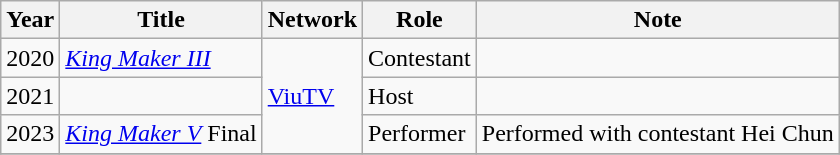<table class="wikitable plainrowheaders">
<tr>
<th scope="col">Year</th>
<th scope="col">Title</th>
<th scope="col">Network</th>
<th scope="col">Role</th>
<th scope="col">Note</th>
</tr>
<tr>
<td>2020</td>
<td><em><a href='#'>King Maker III</a></em></td>
<td rowspan="3"><a href='#'>ViuTV</a></td>
<td>Contestant</td>
<td></td>
</tr>
<tr>
<td>2021</td>
<td><em></em></td>
<td>Host</td>
<td></td>
</tr>
<tr>
<td>2023</td>
<td><em><a href='#'>King Maker V</a></em> Final</td>
<td>Performer</td>
<td>Performed with contestant Hei Chun</td>
</tr>
<tr>
</tr>
</table>
